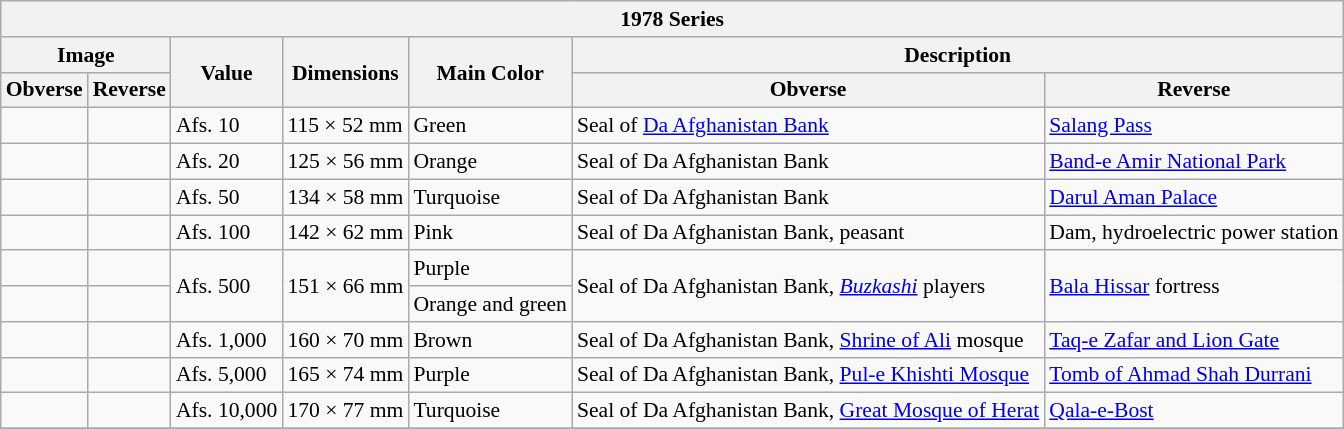<table class="wikitable" style="font-size: 90%">
<tr>
<th colspan="7">1978 Series</th>
</tr>
<tr>
<th colspan="2">Image</th>
<th rowspan="2">Value</th>
<th rowspan="2">Dimensions</th>
<th rowspan="2">Main Color</th>
<th colspan="2">Description</th>
</tr>
<tr>
<th>Obverse</th>
<th>Reverse</th>
<th>Obverse</th>
<th>Reverse</th>
</tr>
<tr>
<td></td>
<td></td>
<td>Afs. 10</td>
<td>115 × 52 mm</td>
<td>Green</td>
<td>Seal of <a href='#'>Da Afghanistan Bank</a></td>
<td><a href='#'>Salang Pass</a></td>
</tr>
<tr>
<td></td>
<td></td>
<td>Afs. 20</td>
<td>125 × 56 mm</td>
<td>Orange</td>
<td>Seal of Da Afghanistan Bank</td>
<td><a href='#'>Band-e Amir National Park</a></td>
</tr>
<tr>
<td></td>
<td></td>
<td>Afs. 50</td>
<td>134 × 58 mm</td>
<td>Turquoise</td>
<td>Seal of Da Afghanistan Bank</td>
<td><a href='#'>Darul Aman Palace</a></td>
</tr>
<tr>
<td></td>
<td></td>
<td>Afs. 100</td>
<td>142 × 62 mm</td>
<td>Pink</td>
<td>Seal of Da Afghanistan Bank, peasant</td>
<td>Dam, hydroelectric power station</td>
</tr>
<tr>
<td></td>
<td></td>
<td rowspan="2">Afs. 500</td>
<td rowspan="2">151 × 66 mm</td>
<td>Purple</td>
<td rowspan="2">Seal of Da Afghanistan Bank, <em><a href='#'>Buzkashi</a></em> players</td>
<td rowspan="2"><a href='#'>Bala Hissar</a> fortress</td>
</tr>
<tr>
<td></td>
<td></td>
<td>Orange and green</td>
</tr>
<tr>
<td></td>
<td></td>
<td>Afs. 1,000</td>
<td>160 × 70 mm</td>
<td>Brown</td>
<td>Seal of Da Afghanistan Bank, <a href='#'>Shrine of Ali</a> mosque</td>
<td><a href='#'>Taq-e Zafar and Lion Gate</a></td>
</tr>
<tr>
<td></td>
<td></td>
<td>Afs. 5,000</td>
<td>165 × 74 mm</td>
<td>Purple</td>
<td>Seal of Da Afghanistan Bank, <a href='#'>Pul-e Khishti Mosque</a></td>
<td><a href='#'>Tomb of Ahmad Shah Durrani</a></td>
</tr>
<tr>
<td></td>
<td></td>
<td>Afs. 10,000</td>
<td>170 × 77 mm</td>
<td>Turquoise</td>
<td>Seal of Da Afghanistan Bank, <a href='#'>Great Mosque of Herat</a></td>
<td><a href='#'>Qala-e-Bost</a></td>
</tr>
<tr>
</tr>
</table>
